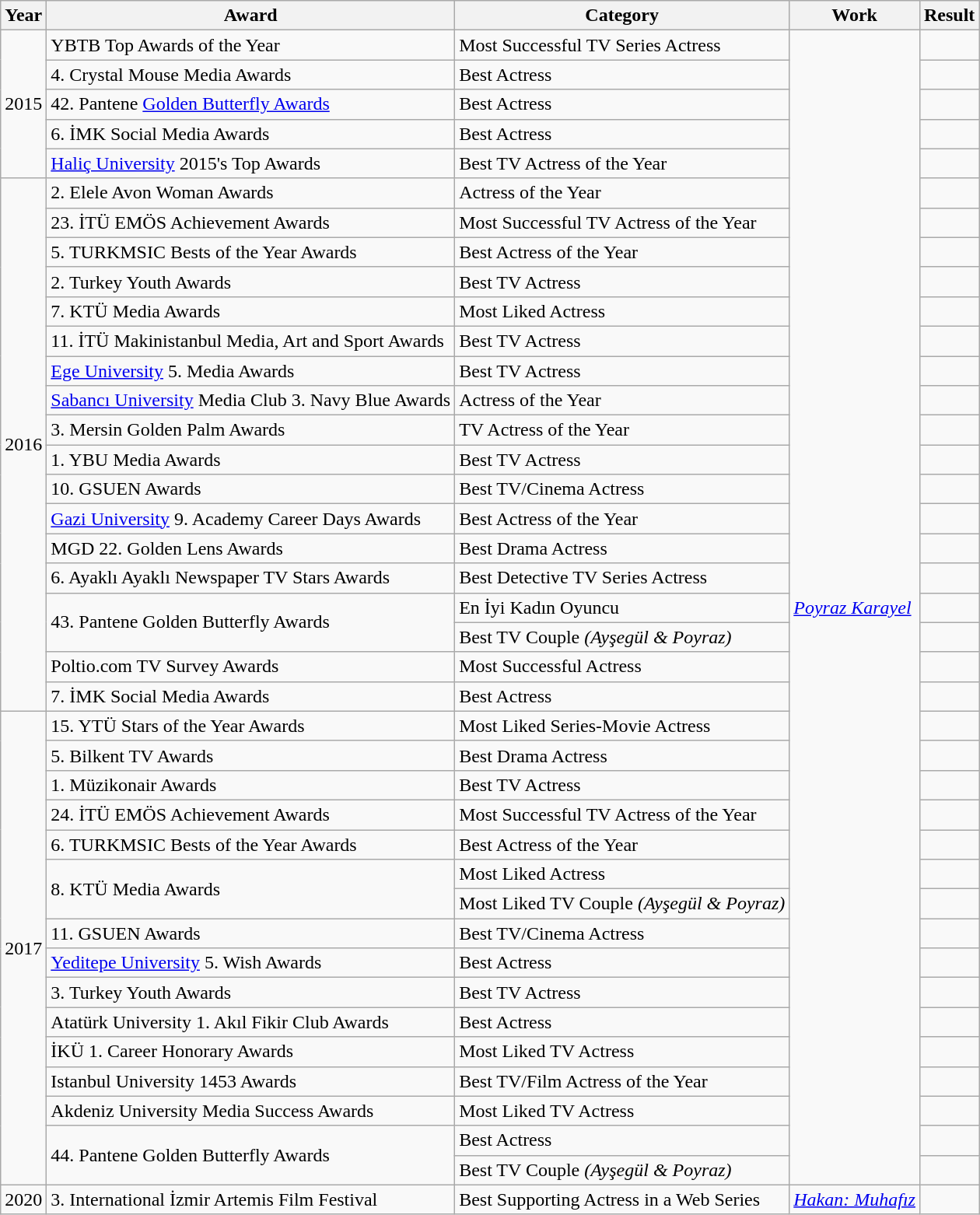<table class="wikitable">
<tr style="text-align:center; ;">
<th>Year</th>
<th>Award</th>
<th>Category</th>
<th>Work</th>
<th>Result</th>
</tr>
<tr>
<td rowspan=5>2015</td>
<td>YBTB Top Awards of the Year</td>
<td>Most Successful TV Series Actress</td>
<td rowspan=39><em><a href='#'>Poyraz Karayel</a></em></td>
<td></td>
</tr>
<tr>
<td>4. Crystal Mouse Media Awards</td>
<td>Best Actress</td>
<td></td>
</tr>
<tr>
<td>42. Pantene <a href='#'>Golden Butterfly Awards</a></td>
<td>Best Actress</td>
<td></td>
</tr>
<tr>
<td>6. İMK Social Media Awards</td>
<td>Best Actress</td>
<td></td>
</tr>
<tr>
<td><a href='#'>Haliç University</a> 2015's Top Awards</td>
<td>Best TV Actress of the Year</td>
<td></td>
</tr>
<tr>
<td rowspan=18>2016</td>
<td>2. Elele Avon Woman Awards</td>
<td>Actress of the Year</td>
<td></td>
</tr>
<tr>
<td>23. İTÜ EMÖS Achievement Awards</td>
<td>Most Successful TV Actress of the Year</td>
<td></td>
</tr>
<tr>
<td>5. TURKMSIC Bests of the Year Awards</td>
<td>Best Actress of the Year</td>
<td></td>
</tr>
<tr>
<td>2. Turkey Youth Awards</td>
<td>Best TV Actress</td>
<td></td>
</tr>
<tr>
<td>7. KTÜ Media Awards</td>
<td>Most Liked Actress</td>
<td></td>
</tr>
<tr>
<td>11. İTÜ Makinistanbul Media, Art and Sport Awards</td>
<td>Best TV Actress</td>
<td></td>
</tr>
<tr>
<td><a href='#'>Ege University</a> 5. Media Awards</td>
<td>Best TV Actress</td>
<td></td>
</tr>
<tr>
<td><a href='#'>Sabancı University</a> Media Club 3. Navy Blue Awards</td>
<td>Actress of the Year</td>
<td></td>
</tr>
<tr>
<td>3. Mersin Golden Palm Awards</td>
<td>TV Actress of the Year</td>
<td></td>
</tr>
<tr>
<td>1. YBU Media Awards</td>
<td>Best TV Actress</td>
<td></td>
</tr>
<tr>
<td>10. GSUEN Awards</td>
<td>Best TV/Cinema Actress</td>
<td></td>
</tr>
<tr>
<td><a href='#'>Gazi University</a> 9. Academy Career Days Awards</td>
<td>Best Actress of the Year</td>
<td></td>
</tr>
<tr>
<td>MGD 22. Golden Lens Awards</td>
<td>Best Drama Actress</td>
<td></td>
</tr>
<tr>
<td>6. Ayaklı Ayaklı Newspaper TV Stars Awards</td>
<td>Best Detective TV Series Actress</td>
<td></td>
</tr>
<tr>
<td rowspan=2>43. Pantene Golden Butterfly Awards</td>
<td>En İyi Kadın Oyuncu</td>
<td></td>
</tr>
<tr>
<td>Best TV Couple <em>(Ayşegül & Poyraz)</em></td>
<td></td>
</tr>
<tr>
<td>Poltio.com TV Survey Awards</td>
<td>Most Successful Actress</td>
<td></td>
</tr>
<tr>
<td>7. İMK Social Media Awards</td>
<td>Best Actress</td>
<td></td>
</tr>
<tr>
<td rowspan=16>2017</td>
<td>15. YTÜ Stars of the Year Awards</td>
<td>Most Liked Series-Movie Actress</td>
<td></td>
</tr>
<tr>
<td>5. Bilkent TV Awards</td>
<td>Best Drama Actress</td>
<td></td>
</tr>
<tr>
<td>1. Müzikonair Awards</td>
<td>Best TV Actress</td>
<td></td>
</tr>
<tr>
<td>24. İTÜ EMÖS Achievement Awards</td>
<td>Most Successful TV Actress of the Year</td>
<td></td>
</tr>
<tr>
<td>6. TURKMSIC Bests of the Year Awards</td>
<td>Best Actress of the Year</td>
<td></td>
</tr>
<tr>
<td rowspan=2>8. KTÜ Media Awards</td>
<td>Most Liked Actress</td>
<td></td>
</tr>
<tr>
<td>Most Liked TV Couple <em>(Ayşegül & Poyraz)</em></td>
<td></td>
</tr>
<tr>
<td>11. GSUEN Awards</td>
<td>Best TV/Cinema Actress</td>
<td></td>
</tr>
<tr>
<td><a href='#'>Yeditepe University</a> 5. Wish Awards</td>
<td>Best Actress</td>
<td></td>
</tr>
<tr>
<td>3. Turkey Youth Awards</td>
<td>Best TV Actress</td>
<td></td>
</tr>
<tr>
<td>Atatürk University 1. Akıl Fikir Club Awards</td>
<td>Best Actress</td>
<td></td>
</tr>
<tr>
<td>İKÜ 1. Career Honorary Awards</td>
<td>Most Liked TV Actress</td>
<td></td>
</tr>
<tr>
<td>Istanbul University 1453 Awards</td>
<td>Best TV/Film Actress of the Year</td>
<td></td>
</tr>
<tr>
<td>Akdeniz University Media Success Awards</td>
<td>Most Liked TV Actress</td>
<td></td>
</tr>
<tr>
<td rowspan=2>44. Pantene Golden Butterfly Awards</td>
<td>Best Actress</td>
<td></td>
</tr>
<tr>
<td>Best TV Couple <em>(Ayşegül & Poyraz)</em></td>
<td></td>
</tr>
<tr>
<td>2020</td>
<td>3. International İzmir Artemis Film Festival</td>
<td>Best Supporting Actress in a Web Series</td>
<td><em><a href='#'>Hakan: Muhafız</a></em></td>
<td></td>
</tr>
</table>
